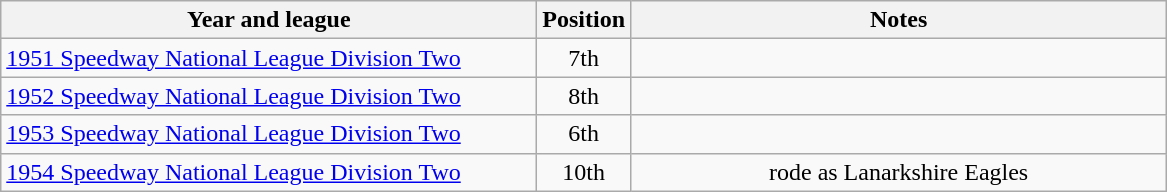<table class="wikitable">
<tr>
<th width=350>Year and league</th>
<th width=50>Position</th>
<th width=350>Notes</th>
</tr>
<tr align=center>
<td align="left"><a href='#'>1951 Speedway National League Division Two</a></td>
<td>7th</td>
<td></td>
</tr>
<tr align=center>
<td align="left"><a href='#'>1952 Speedway National League Division Two</a></td>
<td>8th</td>
<td></td>
</tr>
<tr align=center>
<td align="left"><a href='#'>1953 Speedway National League Division Two</a></td>
<td>6th</td>
<td></td>
</tr>
<tr align=center>
<td align="left"><a href='#'>1954 Speedway National League Division Two</a></td>
<td>10th</td>
<td>rode as Lanarkshire Eagles</td>
</tr>
</table>
